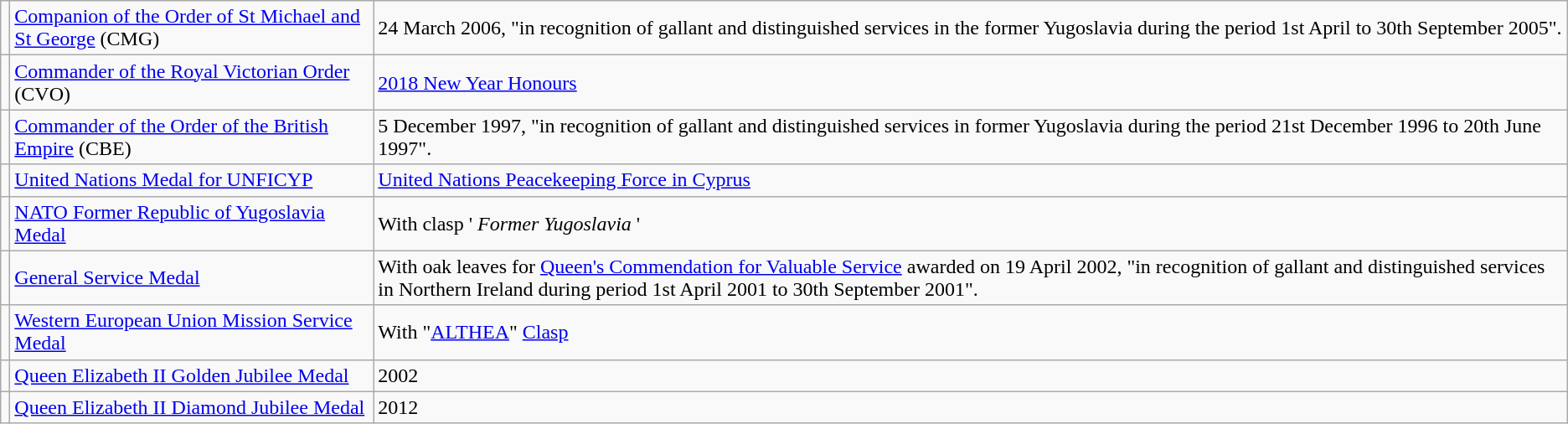<table class="wikitable">
<tr>
<td></td>
<td><a href='#'>Companion of the Order of St Michael and St George</a> (CMG)</td>
<td>24 March 2006, "in recognition of gallant and distinguished services in the former Yugoslavia during the period 1st April to 30th September 2005".</td>
</tr>
<tr>
<td></td>
<td><a href='#'>Commander of the Royal Victorian Order</a> (CVO)</td>
<td><a href='#'>2018 New Year Honours</a></td>
</tr>
<tr>
<td></td>
<td><a href='#'>Commander of the Order of the British Empire</a> (CBE)</td>
<td>5 December 1997, "in recognition of gallant and distinguished services in former Yugoslavia during the period 21st December 1996 to 20th June 1997".</td>
</tr>
<tr>
<td></td>
<td><a href='#'>United Nations Medal for UNFICYP</a></td>
<td><a href='#'>United Nations Peacekeeping Force in Cyprus</a></td>
</tr>
<tr>
<td></td>
<td><a href='#'>NATO Former Republic of Yugoslavia Medal</a></td>
<td>With clasp ' <em>Former Yugoslavia</em> '</td>
</tr>
<tr>
<td></td>
<td><a href='#'>General Service Medal</a></td>
<td>With oak leaves for <a href='#'>Queen's Commendation for Valuable Service</a> awarded on 19 April 2002, "in recognition of gallant and distinguished services in Northern Ireland during period 1st April 2001 to 30th September 2001".</td>
</tr>
<tr>
<td></td>
<td><a href='#'>Western European Union Mission Service Medal</a></td>
<td>With "<a href='#'>ALTHEA</a>" <a href='#'>Clasp</a></td>
</tr>
<tr>
<td></td>
<td><a href='#'>Queen Elizabeth II Golden Jubilee Medal</a></td>
<td>2002</td>
</tr>
<tr>
<td></td>
<td><a href='#'>Queen Elizabeth II Diamond Jubilee Medal</a></td>
<td>2012</td>
</tr>
</table>
